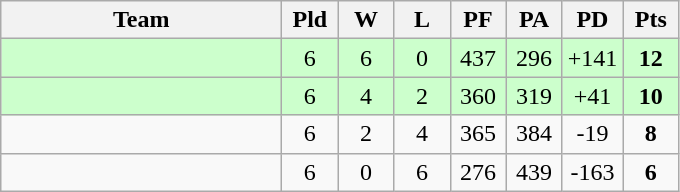<table class=wikitable style="text-align:center">
<tr>
<th width=180>Team</th>
<th width=30>Pld</th>
<th width=30>W</th>
<th width=30>L</th>
<th width=30>PF</th>
<th width=30>PA</th>
<th width=30>PD</th>
<th width=30>Pts</th>
</tr>
<tr align=center bgcolor="#ccffcc">
<td align=left></td>
<td>6</td>
<td>6</td>
<td>0</td>
<td>437</td>
<td>296</td>
<td>+141</td>
<td><strong>12</strong></td>
</tr>
<tr align=center bgcolor="#ccffcc">
<td align=left></td>
<td>6</td>
<td>4</td>
<td>2</td>
<td>360</td>
<td>319</td>
<td>+41</td>
<td><strong>10</strong></td>
</tr>
<tr align=center bgcolor=>
<td align=left></td>
<td>6</td>
<td>2</td>
<td>4</td>
<td>365</td>
<td>384</td>
<td>-19</td>
<td><strong>8</strong></td>
</tr>
<tr align=center bgcolor=>
<td align=left></td>
<td>6</td>
<td>0</td>
<td>6</td>
<td>276</td>
<td>439</td>
<td>-163</td>
<td><strong>6</strong></td>
</tr>
</table>
